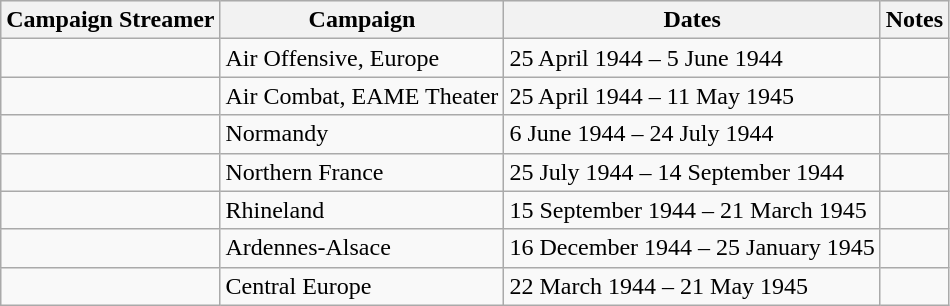<table class="wikitable">
<tr style="background:#efefef;">
<th>Campaign Streamer</th>
<th>Campaign</th>
<th>Dates</th>
<th>Notes</th>
</tr>
<tr>
<td></td>
<td>Air Offensive, Europe</td>
<td>25 April 1944 – 5 June 1944</td>
<td></td>
</tr>
<tr>
<td></td>
<td>Air Combat, EAME Theater</td>
<td>25 April 1944 – 11 May 1945</td>
<td></td>
</tr>
<tr>
<td></td>
<td>Normandy</td>
<td>6 June 1944 – 24 July 1944</td>
<td></td>
</tr>
<tr>
<td></td>
<td>Northern France</td>
<td>25 July 1944 – 14 September 1944</td>
<td></td>
</tr>
<tr>
<td></td>
<td>Rhineland</td>
<td>15 September 1944 – 21 March 1945</td>
<td></td>
</tr>
<tr>
<td></td>
<td>Ardennes-Alsace</td>
<td>16 December 1944 – 25 January 1945</td>
<td></td>
</tr>
<tr>
<td></td>
<td>Central Europe</td>
<td>22 March 1944 – 21 May 1945</td>
<td></td>
</tr>
</table>
